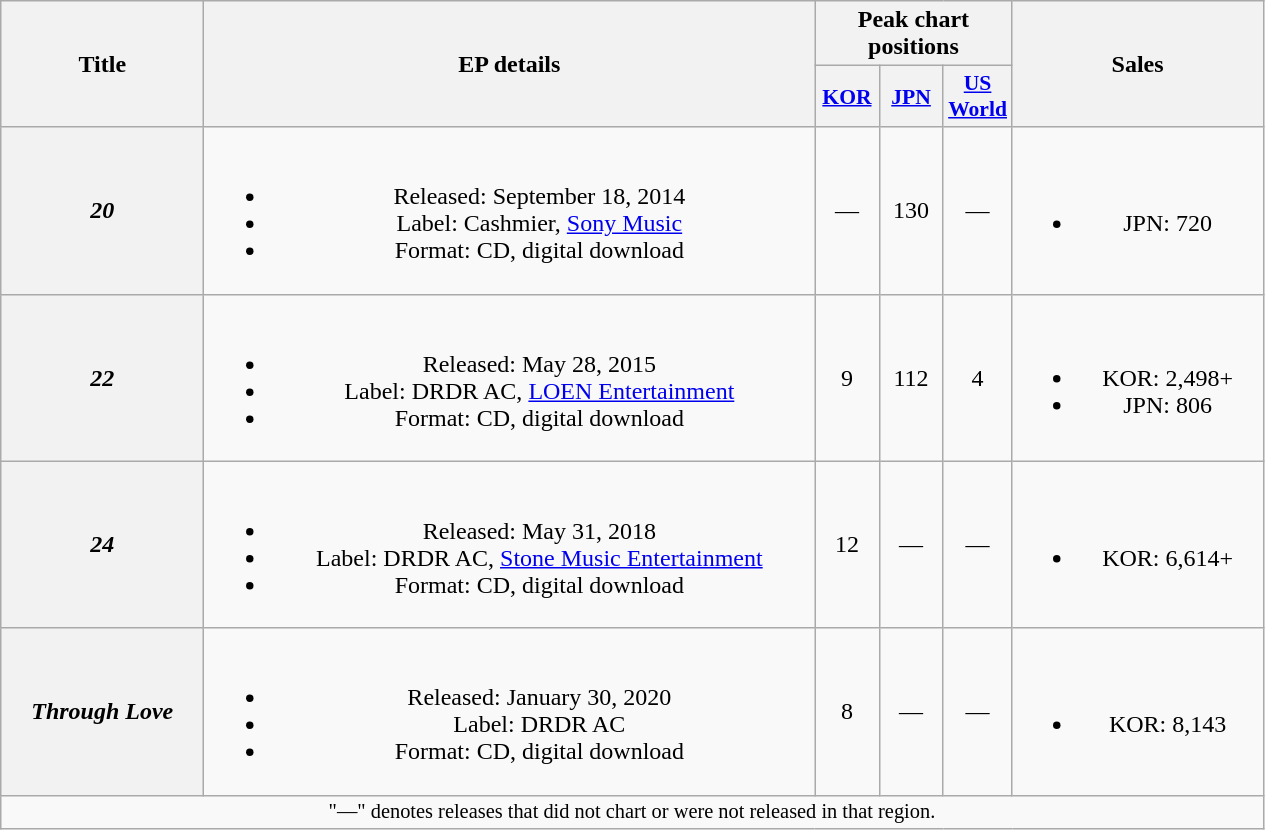<table class="wikitable plainrowheaders" style="text-align:center;">
<tr>
<th scope="col" rowspan="2" style="width:8em;">Title</th>
<th scope="col" rowspan="2" style="width:25em;">EP details</th>
<th scope="col" colspan="3">Peak chart positions</th>
<th scope="col" rowspan="2" style="width:10em;">Sales</th>
</tr>
<tr>
<th scope="col" style="width:2.5em;font-size:90%;"><a href='#'>KOR</a><br></th>
<th scope="col" style="width:2.5em;font-size:90%;"><a href='#'>JPN</a><br></th>
<th scope="col" style="width:2.5em;font-size:90%;"><a href='#'>US World</a><br></th>
</tr>
<tr>
<th scope="row"><em>20</em></th>
<td><br><ul><li>Released: September 18, 2014</li><li>Label: Cashmier, <a href='#'>Sony Music</a></li><li>Format: CD, digital download</li></ul></td>
<td>—</td>
<td>130</td>
<td>—</td>
<td><br><ul><li>JPN: 720</li></ul></td>
</tr>
<tr>
<th scope="row"><em>22</em></th>
<td><br><ul><li>Released: May 28, 2015</li><li>Label: DRDR AC, <a href='#'>LOEN Entertainment</a></li><li>Format: CD, digital download</li></ul></td>
<td>9</td>
<td>112</td>
<td>4</td>
<td><br><ul><li>KOR: 2,498+</li><li>JPN: 806</li></ul></td>
</tr>
<tr>
<th scope="row"><em>24</em></th>
<td><br><ul><li>Released: May 31, 2018</li><li>Label: DRDR AC, <a href='#'>Stone Music Entertainment</a></li><li>Format: CD, digital download</li></ul></td>
<td>12</td>
<td>—</td>
<td>—</td>
<td><br><ul><li>KOR: 6,614+</li></ul></td>
</tr>
<tr>
<th scope="row"><em>Through Love</em></th>
<td><br><ul><li>Released: January 30, 2020</li><li>Label: DRDR AC</li><li>Format: CD, digital download</li></ul></td>
<td>8</td>
<td>—</td>
<td>—</td>
<td><br><ul><li>KOR: 8,143</li></ul></td>
</tr>
<tr>
<td colspan="6" style="font-size:85%">"—" denotes releases that did not chart or were not released in that region.</td>
</tr>
</table>
